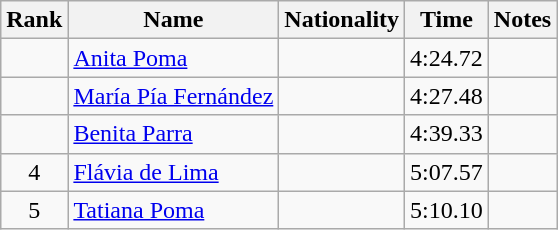<table class="wikitable sortable" style="text-align:center">
<tr>
<th>Rank</th>
<th>Name</th>
<th>Nationality</th>
<th>Time</th>
<th>Notes</th>
</tr>
<tr>
<td></td>
<td align=left><a href='#'>Anita Poma</a></td>
<td align=left></td>
<td>4:24.72</td>
<td></td>
</tr>
<tr>
<td></td>
<td align=left><a href='#'>María Pía Fernández</a></td>
<td align=left></td>
<td>4:27.48</td>
<td></td>
</tr>
<tr>
<td></td>
<td align=left><a href='#'>Benita Parra</a></td>
<td align=left></td>
<td>4:39.33</td>
<td></td>
</tr>
<tr>
<td>4</td>
<td align=left><a href='#'>Flávia de Lima</a></td>
<td align=left></td>
<td>5:07.57</td>
<td></td>
</tr>
<tr>
<td>5</td>
<td align=left><a href='#'>Tatiana Poma</a></td>
<td align=left></td>
<td>5:10.10</td>
<td></td>
</tr>
</table>
